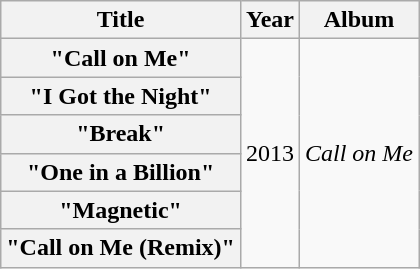<table class="wikitable plainrowheaders" style="text-align:center;">
<tr>
<th>Title</th>
<th>Year</th>
<th>Album</th>
</tr>
<tr>
<th scope="row">"Call on Me"</th>
<td rowspan="6">2013</td>
<td rowspan="6"><em>Call on Me</em></td>
</tr>
<tr>
<th scope="row">"I Got the Night"</th>
</tr>
<tr>
<th scope="row">"Break"</th>
</tr>
<tr>
<th scope="row">"One in a Billion"</th>
</tr>
<tr>
<th scope="row">"Magnetic"</th>
</tr>
<tr>
<th scope="row">"Call on Me (Remix)"</th>
</tr>
</table>
